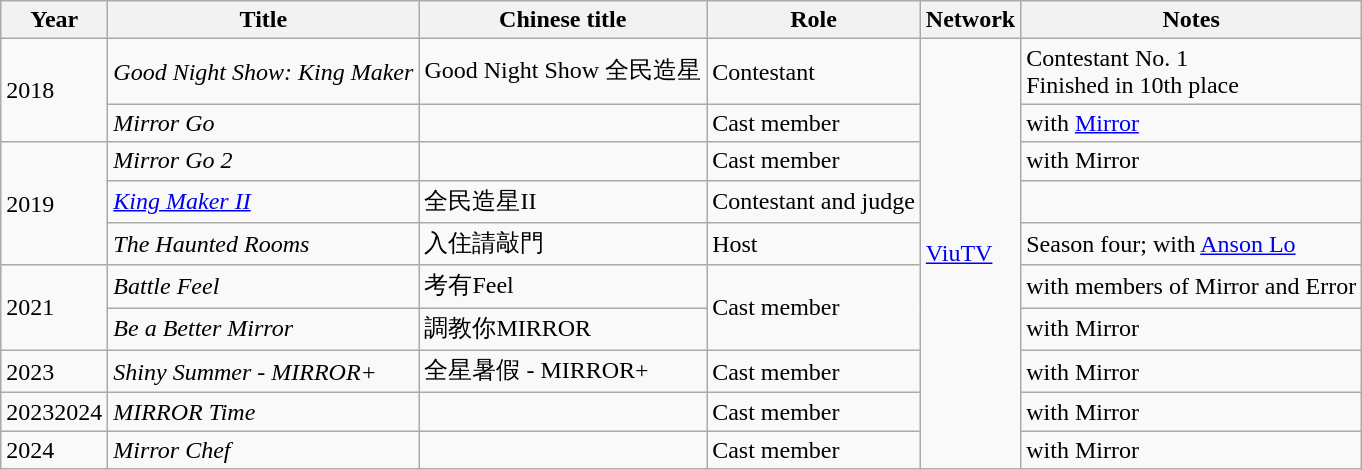<table class="wikitable plainrowheaders">
<tr>
<th>Year</th>
<th>Title</th>
<th>Chinese title</th>
<th>Role</th>
<th>Network</th>
<th>Notes</th>
</tr>
<tr>
<td rowspan="2">2018</td>
<td><em>Good Night Show: King Maker</em></td>
<td>Good Night Show 全民造星</td>
<td>Contestant</td>
<td rowspan="10"><a href='#'>ViuTV</a></td>
<td>Contestant No. 1<br>Finished in 10th place</td>
</tr>
<tr>
<td><em>Mirror Go</em></td>
<td></td>
<td>Cast member</td>
<td>with <a href='#'>Mirror</a></td>
</tr>
<tr>
<td rowspan="3">2019</td>
<td><em>Mirror Go 2</em></td>
<td></td>
<td>Cast member</td>
<td>with Mirror</td>
</tr>
<tr>
<td><em><a href='#'>King Maker II</a></em></td>
<td>全民造星II</td>
<td>Contestant and judge</td>
<td></td>
</tr>
<tr>
<td><em>The Haunted Rooms</em></td>
<td>入住請敲門</td>
<td>Host</td>
<td>Season four; with <a href='#'>Anson Lo</a></td>
</tr>
<tr>
<td rowspan="2">2021</td>
<td><em>Battle Feel</em></td>
<td>考有Feel</td>
<td rowspan=2>Cast member</td>
<td>with members of Mirror and Error</td>
</tr>
<tr>
<td><em>Be a Better Mirror</em></td>
<td>調教你MIRROR</td>
<td>with Mirror</td>
</tr>
<tr>
<td>2023</td>
<td><em>Shiny Summer - MIRROR+</em></td>
<td>全星暑假 - MIRROR+</td>
<td>Cast member</td>
<td>with Mirror</td>
</tr>
<tr>
<td>20232024</td>
<td><em>MIRROR Time</em></td>
<td></td>
<td>Cast member</td>
<td>with Mirror</td>
</tr>
<tr>
<td>2024</td>
<td><em>Mirror Chef</em></td>
<td></td>
<td>Cast member</td>
<td>with Mirror</td>
</tr>
</table>
